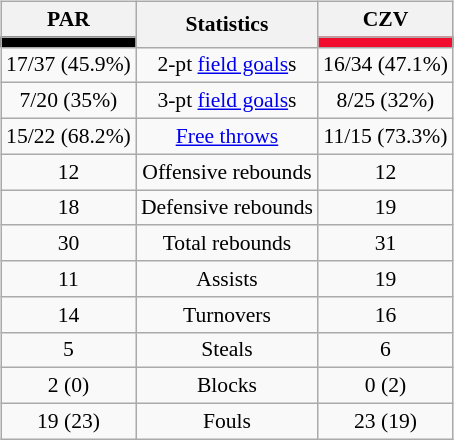<table style="width:100%;">
<tr>
<td valign=top align=right width=33%><br>













</td>
<td style="vertical-align:top; align:center; width:33%;"><br><table style="width:100%;">
<tr>
<td style="width=50%;"></td>
<td></td>
<td style="width=50%;"></td>
</tr>
</table>
<table class="wikitable" style="font-size:90%; text-align:center; margin:auto;" align=center>
<tr>
<th>PAR</th>
<th rowspan=2>Statistics</th>
<th>CZV</th>
</tr>
<tr>
<td style="background:#000000;"></td>
<td style="background:#F20D2F;"></td>
</tr>
<tr>
<td>17/37 (45.9%)</td>
<td>2-pt <a href='#'>field goals</a>s</td>
<td>16/34 (47.1%)</td>
</tr>
<tr>
<td>7/20 (35%)</td>
<td>3-pt <a href='#'>field goals</a>s</td>
<td>8/25 (32%)</td>
</tr>
<tr>
<td>15/22 (68.2%)</td>
<td><a href='#'>Free throws</a></td>
<td>11/15 (73.3%)</td>
</tr>
<tr>
<td>12</td>
<td>Offensive rebounds</td>
<td>12</td>
</tr>
<tr>
<td>18</td>
<td>Defensive rebounds</td>
<td>19</td>
</tr>
<tr>
<td>30</td>
<td>Total rebounds</td>
<td>31</td>
</tr>
<tr>
<td>11</td>
<td>Assists</td>
<td>19</td>
</tr>
<tr>
<td>14</td>
<td>Turnovers</td>
<td>16</td>
</tr>
<tr>
<td>5</td>
<td>Steals</td>
<td>6</td>
</tr>
<tr>
<td>2 (0)</td>
<td>Blocks</td>
<td>0 (2)</td>
</tr>
<tr>
<td>19 (23)</td>
<td>Fouls</td>
<td>23 (19)</td>
</tr>
</table>
</td>
<td style="vertical-align:top; align:left; width:33%;"><br>













</td>
</tr>
</table>
